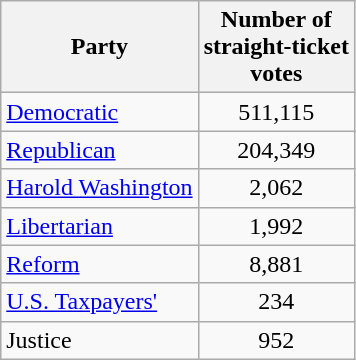<table class="wikitable">
<tr>
<th>Party</th>
<th>Number of<br>straight-ticket<br>votes</th>
</tr>
<tr>
<td><a href='#'>Democratic</a></td>
<td style=text-align:center>511,115</td>
</tr>
<tr>
<td><a href='#'>Republican</a></td>
<td style=text-align:center>204,349</td>
</tr>
<tr>
<td><a href='#'>Harold Washington</a></td>
<td style=text-align:center>2,062</td>
</tr>
<tr>
<td><a href='#'>Libertarian</a></td>
<td style=text-align:center>1,992</td>
</tr>
<tr>
<td><a href='#'>Reform</a></td>
<td style=text-align:center>8,881</td>
</tr>
<tr>
<td><a href='#'>U.S. Taxpayers'</a></td>
<td style=text-align:center>234</td>
</tr>
<tr>
<td>Justice</td>
<td style=text-align:center>952</td>
</tr>
</table>
